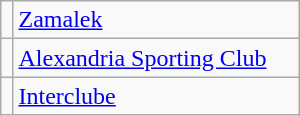<table class="wikitable" width="200px">
<tr>
<td align=center></td>
<td> <a href='#'>Zamalek</a></td>
</tr>
<tr>
<td align=center></td>
<td> <a href='#'>Alexandria Sporting Club</a></td>
</tr>
<tr>
<td align=center></td>
<td> <a href='#'>Interclube</a></td>
</tr>
</table>
